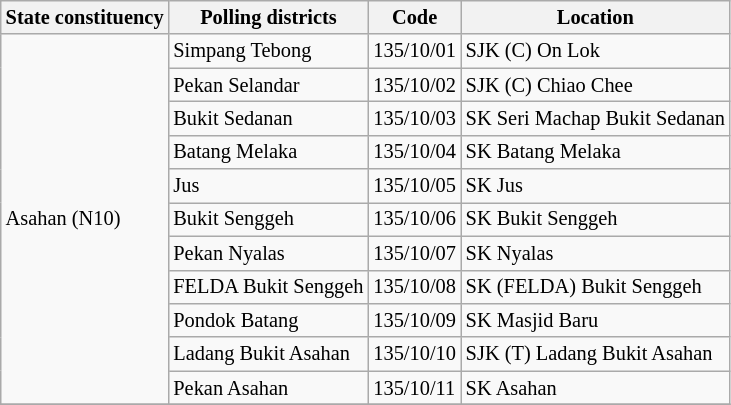<table class="wikitable sortable mw-collapsible" style="white-space:nowrap;font-size:85%">
<tr>
<th>State constituency</th>
<th>Polling districts</th>
<th>Code</th>
<th>Location</th>
</tr>
<tr>
<td rowspan="11">Asahan (N10)</td>
<td>Simpang Tebong</td>
<td>135/10/01</td>
<td>SJK (C) On Lok</td>
</tr>
<tr>
<td>Pekan Selandar</td>
<td>135/10/02</td>
<td>SJK (C) Chiao Chee</td>
</tr>
<tr>
<td>Bukit Sedanan</td>
<td>135/10/03</td>
<td>SK Seri Machap Bukit Sedanan</td>
</tr>
<tr>
<td>Batang Melaka</td>
<td>135/10/04</td>
<td>SK Batang Melaka</td>
</tr>
<tr>
<td>Jus</td>
<td>135/10/05</td>
<td>SK Jus</td>
</tr>
<tr>
<td>Bukit Senggeh</td>
<td>135/10/06</td>
<td>SK Bukit Senggeh</td>
</tr>
<tr>
<td>Pekan Nyalas</td>
<td>135/10/07</td>
<td>SK Nyalas</td>
</tr>
<tr>
<td>FELDA Bukit Senggeh</td>
<td>135/10/08</td>
<td>SK (FELDA) Bukit Senggeh</td>
</tr>
<tr>
<td>Pondok Batang</td>
<td>135/10/09</td>
<td>SK Masjid Baru</td>
</tr>
<tr>
<td>Ladang Bukit Asahan</td>
<td>135/10/10</td>
<td>SJK (T) Ladang Bukit Asahan</td>
</tr>
<tr>
<td>Pekan Asahan</td>
<td>135/10/11</td>
<td>SK Asahan</td>
</tr>
<tr>
</tr>
</table>
